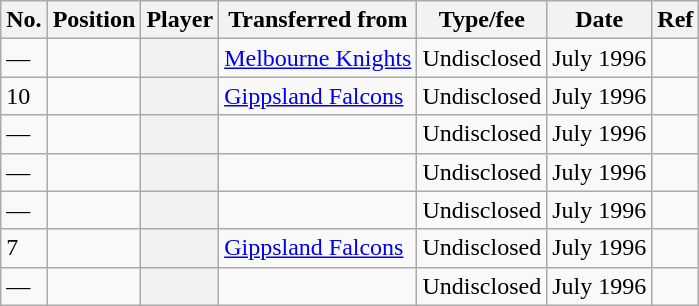<table class="wikitable plainrowheaders sortable" style="text-align:center; text-align:left">
<tr>
<th scope="col">No.</th>
<th scope="col">Position</th>
<th scope="col">Player</th>
<th scope="col">Transferred from</th>
<th scope="col">Type/fee</th>
<th scope="col">Date</th>
<th scope="col" class="unsortable">Ref</th>
</tr>
<tr>
<td>—</td>
<td></td>
<th scope="row"></th>
<td><a href='#'>Melbourne Knights</a></td>
<td>Undisclosed</td>
<td>July 1996</td>
<td></td>
</tr>
<tr>
<td>10</td>
<td></td>
<th scope="row"></th>
<td><a href='#'>Gippsland Falcons</a></td>
<td>Undisclosed</td>
<td>July 1996</td>
<td></td>
</tr>
<tr>
<td>—</td>
<td></td>
<th scope="row"></th>
<td></td>
<td>Undisclosed</td>
<td>July 1996</td>
<td></td>
</tr>
<tr>
<td>—</td>
<td></td>
<th scope="row"></th>
<td></td>
<td>Undisclosed</td>
<td>July 1996</td>
<td></td>
</tr>
<tr>
<td>—</td>
<td></td>
<th scope="row"></th>
<td></td>
<td>Undisclosed</td>
<td>July 1996</td>
<td></td>
</tr>
<tr>
<td>7</td>
<td></td>
<th scope="row"></th>
<td><a href='#'>Gippsland Falcons</a></td>
<td>Undisclosed</td>
<td>July 1996</td>
<td></td>
</tr>
<tr>
<td>—</td>
<td></td>
<th scope="row"></th>
<td></td>
<td>Undisclosed</td>
<td>July 1996</td>
<td></td>
</tr>
</table>
